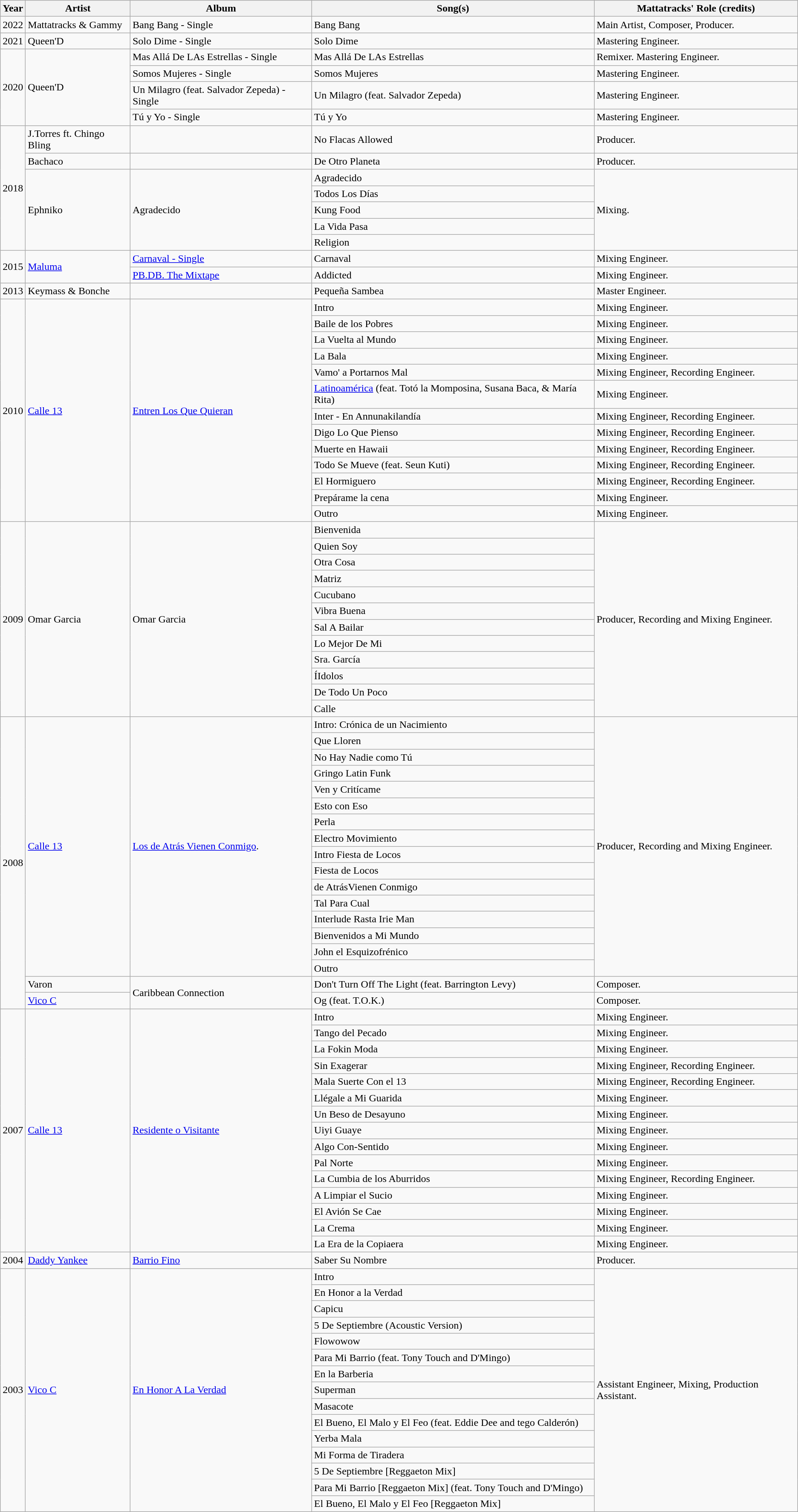<table class="wikitable">
<tr>
<th>Year</th>
<th>Artist</th>
<th>Album</th>
<th>Song(s)</th>
<th>Mattatracks' Role (credits)</th>
</tr>
<tr>
<td>2022</td>
<td>Mattatracks & Gammy</td>
<td>Bang Bang - Single</td>
<td>Bang Bang</td>
<td>Main Artist, Composer, Producer.</td>
</tr>
<tr>
<td>2021</td>
<td>Queen'D</td>
<td>Solo Dime - Single</td>
<td>Solo Dime</td>
<td>Mastering Engineer.</td>
</tr>
<tr>
<td rowspan="4">2020</td>
<td rowspan="4">Queen'D</td>
<td>Mas Allá De LAs Estrellas - Single</td>
<td>Mas Allá De LAs Estrellas</td>
<td>Remixer. Mastering Engineer.</td>
</tr>
<tr>
<td>Somos Mujeres - Single</td>
<td>Somos Mujeres</td>
<td>Mastering Engineer.</td>
</tr>
<tr>
<td>Un Milagro (feat. Salvador Zepeda) - Single</td>
<td>Un Milagro (feat. Salvador Zepeda)</td>
<td>Mastering Engineer.</td>
</tr>
<tr>
<td>Tú y Yo - Single</td>
<td>Tú y Yo</td>
<td>Mastering Engineer.</td>
</tr>
<tr>
<td rowspan="7">2018</td>
<td>J.Torres ft. Chingo Bling</td>
<td></td>
<td>No Flacas Allowed</td>
<td>Producer.</td>
</tr>
<tr>
<td>Bachaco</td>
<td></td>
<td>De Otro Planeta</td>
<td>Producer.</td>
</tr>
<tr>
<td rowspan="5">Ephniko</td>
<td rowspan="5">Agradecido</td>
<td>Agradecido</td>
<td rowspan="5">Mixing.</td>
</tr>
<tr>
<td>Todos Los Días</td>
</tr>
<tr>
<td>Kung Food</td>
</tr>
<tr>
<td>La Vida Pasa</td>
</tr>
<tr>
<td>Religion</td>
</tr>
<tr>
<td rowspan="2">2015</td>
<td rowspan="2"><a href='#'>Maluma</a></td>
<td><a href='#'>Carnaval - Single</a></td>
<td>Carnaval</td>
<td>Mixing Engineer.</td>
</tr>
<tr>
<td><a href='#'>PB.DB. The Mixtape</a></td>
<td>Addicted</td>
<td>Mixing Engineer.</td>
</tr>
<tr>
<td>2013</td>
<td>Keymass & Bonche</td>
<td></td>
<td>Pequeña Sambea</td>
<td>Master Engineer.</td>
</tr>
<tr>
<td rowspan="13">2010</td>
<td rowspan="13"><a href='#'>Calle 13</a></td>
<td rowspan="13"><a href='#'>Entren Los Que Quieran</a></td>
<td>Intro</td>
<td>Mixing Engineer.</td>
</tr>
<tr>
<td>Baile de los Pobres</td>
<td>Mixing Engineer.</td>
</tr>
<tr>
<td>La Vuelta al Mundo</td>
<td>Mixing Engineer.</td>
</tr>
<tr>
<td>La Bala</td>
<td>Mixing Engineer.</td>
</tr>
<tr>
<td>Vamo' a Portarnos Mal</td>
<td>Mixing Engineer, Recording Engineer.</td>
</tr>
<tr>
<td><a href='#'>Latinoamérica</a> (feat. Totó la Momposina, Susana Baca, & María Rita)</td>
<td>Mixing Engineer.</td>
</tr>
<tr>
<td>Inter - En Annunakilandía</td>
<td>Mixing Engineer, Recording Engineer.</td>
</tr>
<tr>
<td>Digo Lo Que Pienso</td>
<td>Mixing Engineer, Recording Engineer.</td>
</tr>
<tr>
<td>Muerte en Hawaii</td>
<td>Mixing Engineer, Recording Engineer.</td>
</tr>
<tr>
<td>Todo Se Mueve (feat. Seun Kuti)</td>
<td>Mixing Engineer, Recording Engineer.</td>
</tr>
<tr>
<td>El Hormiguero</td>
<td>Mixing Engineer, Recording Engineer.</td>
</tr>
<tr>
<td>Prepárame la cena</td>
<td>Mixing Engineer.</td>
</tr>
<tr>
<td>Outro</td>
<td>Mixing Engineer.</td>
</tr>
<tr>
<td rowspan="12">2009</td>
<td rowspan="12">Omar Garcia</td>
<td rowspan="12">Omar Garcia</td>
<td>Bienvenida</td>
<td rowspan="12">Producer, Recording and Mixing Engineer.</td>
</tr>
<tr>
<td>Quien Soy</td>
</tr>
<tr>
<td>Otra Cosa</td>
</tr>
<tr>
<td>Matriz</td>
</tr>
<tr>
<td>Cucubano</td>
</tr>
<tr>
<td>Vibra Buena</td>
</tr>
<tr>
<td>Sal A Bailar</td>
</tr>
<tr>
<td>Lo Mejor De Mi</td>
</tr>
<tr>
<td>Sra. García</td>
</tr>
<tr>
<td>ÍIdolos</td>
</tr>
<tr>
<td>De Todo Un Poco</td>
</tr>
<tr>
<td>Calle</td>
</tr>
<tr>
<td rowspan="18">2008</td>
<td rowspan="16"><a href='#'>Calle 13</a></td>
<td rowspan="16"><a href='#'>Los de Atrás Vienen Conmigo</a>.</td>
<td>Intro: Crónica de un Nacimiento</td>
<td rowspan="16">Producer, Recording and Mixing Engineer.</td>
</tr>
<tr>
<td>Que Lloren</td>
</tr>
<tr>
<td>No Hay Nadie como Tú</td>
</tr>
<tr>
<td>Gringo Latin Funk</td>
</tr>
<tr>
<td>Ven y Critícame</td>
</tr>
<tr>
<td>Esto con Eso</td>
</tr>
<tr>
<td>Perla</td>
</tr>
<tr>
<td>Electro Movimiento</td>
</tr>
<tr>
<td>Intro Fiesta de Locos</td>
</tr>
<tr>
<td>Fiesta de Locos</td>
</tr>
<tr>
<td>de AtrásVienen Conmigo</td>
</tr>
<tr>
<td>Tal Para Cual</td>
</tr>
<tr>
<td>Interlude Rasta Irie Man</td>
</tr>
<tr>
<td>Bienvenidos a Mi Mundo</td>
</tr>
<tr>
<td>John el Esquizofrénico</td>
</tr>
<tr>
<td>Outro</td>
</tr>
<tr>
<td>Varon</td>
<td rowspan="2">Caribbean Connection</td>
<td>Don't Turn Off The Light (feat. Barrington Levy)</td>
<td>Composer.</td>
</tr>
<tr>
<td><a href='#'>Vico C</a></td>
<td>Og (feat. T.O.K.)</td>
<td>Composer.</td>
</tr>
<tr>
<td rowspan="15">2007</td>
<td rowspan="15"><a href='#'>Calle 13</a></td>
<td rowspan="15"><a href='#'>Residente o Visitante</a></td>
<td>Intro</td>
<td>Mixing Engineer.</td>
</tr>
<tr>
<td>Tango del Pecado</td>
<td>Mixing Engineer.</td>
</tr>
<tr>
<td>La Fokin Moda</td>
<td>Mixing Engineer.</td>
</tr>
<tr>
<td>Sin Exagerar</td>
<td>Mixing Engineer, Recording Engineer.</td>
</tr>
<tr>
<td>Mala Suerte Con el 13</td>
<td>Mixing Engineer, Recording Engineer.</td>
</tr>
<tr>
<td>Llégale a Mi Guarida</td>
<td>Mixing Engineer.</td>
</tr>
<tr>
<td>Un Beso de Desayuno</td>
<td>Mixing Engineer.</td>
</tr>
<tr>
<td>Uiyi Guaye</td>
<td>Mixing Engineer.</td>
</tr>
<tr>
<td>Algo Con-Sentido</td>
<td>Mixing Engineer.</td>
</tr>
<tr>
<td>Pal Norte</td>
<td>Mixing Engineer.</td>
</tr>
<tr>
<td>La Cumbia de los Aburridos</td>
<td>Mixing Engineer, Recording Engineer.</td>
</tr>
<tr>
<td>A Limpiar el Sucio</td>
<td>Mixing Engineer.</td>
</tr>
<tr>
<td>El Avión Se Cae</td>
<td>Mixing Engineer.</td>
</tr>
<tr>
<td>La Crema</td>
<td>Mixing Engineer.</td>
</tr>
<tr>
<td>La Era de la Copiaera</td>
<td>Mixing Engineer.</td>
</tr>
<tr>
<td>2004</td>
<td><a href='#'>Daddy Yankee</a></td>
<td><a href='#'>Barrio Fino</a></td>
<td>Saber Su Nombre</td>
<td>Producer.</td>
</tr>
<tr>
<td rowspan="15">2003</td>
<td rowspan="15"><a href='#'>Vico C</a></td>
<td rowspan="15"><a href='#'>En Honor A La Verdad</a></td>
<td>Intro</td>
<td rowspan="15">Assistant Engineer, Mixing, Production Assistant.</td>
</tr>
<tr>
<td>En Honor a la Verdad</td>
</tr>
<tr>
<td>Capicu</td>
</tr>
<tr>
<td>5 De Septiembre (Acoustic Version)</td>
</tr>
<tr>
<td>Flowowow</td>
</tr>
<tr>
<td>Para Mi Barrio (feat. Tony Touch and D'Mingo)</td>
</tr>
<tr>
<td>En la Barberia</td>
</tr>
<tr>
<td>Superman</td>
</tr>
<tr>
<td>Masacote</td>
</tr>
<tr>
<td>El Bueno, El Malo y El Feo (feat. Eddie Dee and tego Calderón)</td>
</tr>
<tr>
<td>Yerba Mala</td>
</tr>
<tr>
<td>Mi Forma de Tiradera</td>
</tr>
<tr>
<td>5 De Septiembre [Reggaeton Mix]</td>
</tr>
<tr>
<td>Para Mi Barrio [Reggaeton Mix] (feat. Tony Touch and D'Mingo)</td>
</tr>
<tr>
<td>El Bueno, El Malo y El Feo [Reggaeton Mix]</td>
</tr>
</table>
